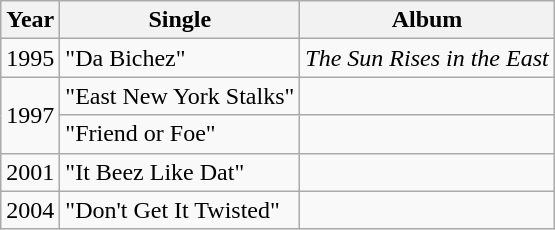<table class="wikitable" style="text-align:center;">
<tr>
<th>Year</th>
<th>Single</th>
<th>Album</th>
</tr>
<tr>
<td>1995</td>
<td align=left>"Da Bichez"</td>
<td align=left><em>The Sun Rises in the East</em></td>
</tr>
<tr>
<td rowspan=2>1997</td>
<td align=left>"East New York Stalks"</td>
<td></td>
</tr>
<tr>
<td align=left>"Friend or Foe"</td>
<td></td>
</tr>
<tr>
<td>2001</td>
<td align=left>"It Beez Like Dat"</td>
<td></td>
</tr>
<tr>
<td>2004</td>
<td align=left>"Don't Get It Twisted"</td>
<td></td>
</tr>
</table>
